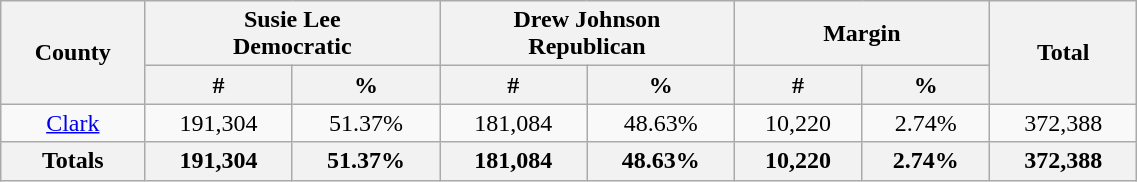<table width="60%"  class="wikitable sortable" style="text-align:center">
<tr>
<th rowspan="2">County</th>
<th style="text-align:center;" colspan="2">Susie Lee<br>Democratic</th>
<th style="text-align:center;" colspan="2">Drew Johnson<br>Republican</th>
<th style="text-align:center;" colspan="2">Margin</th>
<th style="text-align:center;" rowspan="2">Total</th>
</tr>
<tr>
<th style="text-align:center;" data-sort-type="number">#</th>
<th style="text-align:center;" data-sort-type="number">%</th>
<th style="text-align:center;" data-sort-type="number">#</th>
<th style="text-align:center;" data-sort-type="number">%</th>
<th style="text-align:center;" data-sort-type="number">#</th>
<th style="text-align:center;" data-sort-type="number">%</th>
</tr>
<tr style="text-align:center;">
<td><a href='#'>Clark</a></td>
<td>191,304</td>
<td>51.37%</td>
<td>181,084</td>
<td>48.63%</td>
<td>10,220</td>
<td>2.74%</td>
<td>372,388</td>
</tr>
<tr style="text-align:center;">
<th>Totals</th>
<th>191,304</th>
<th>51.37%</th>
<th>181,084</th>
<th>48.63%</th>
<th>10,220</th>
<th>2.74%</th>
<th>372,388</th>
</tr>
</table>
